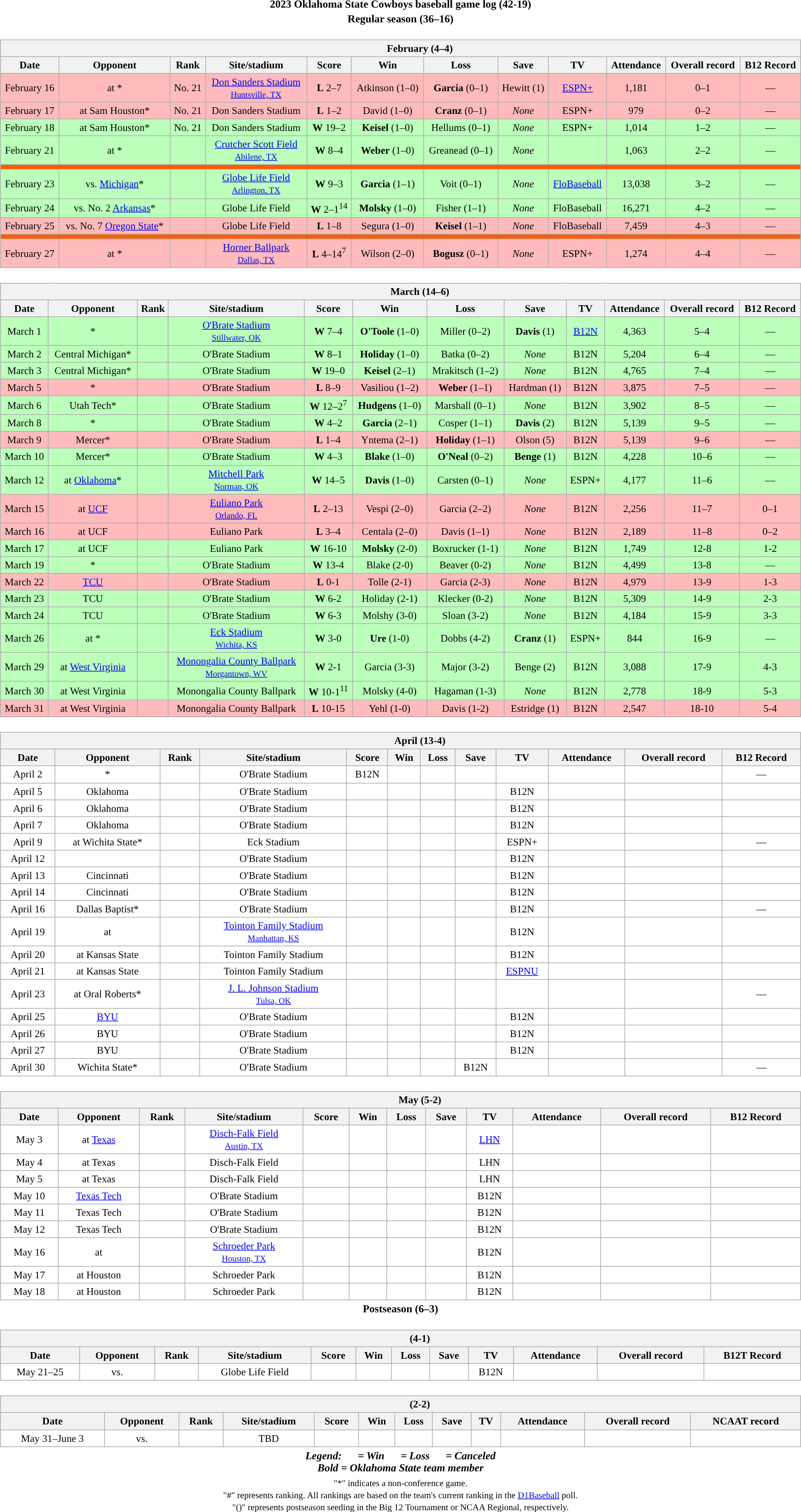<table class="toccolours" width=95% style="clear:both; margin:1.5em auto; text-align:center;">
<tr>
<th colspan=2>2023 Oklahoma State Cowboys baseball game log (42-19)</th>
</tr>
<tr>
<th colspan=2>Regular season (36–16)</th>
</tr>
<tr valign="top">
<td><br><table class="wikitable collapsible collapsed" style="margin:auto; width:100%; text-align:center; font-size:95%">
<tr>
<th colspan=12 style="padding-left:4em;">February (4–4)</th>
</tr>
<tr>
<th>Date</th>
<th>Opponent</th>
<th>Rank</th>
<th>Site/stadium</th>
<th>Score</th>
<th>Win</th>
<th>Loss</th>
<th>Save</th>
<th>TV</th>
<th>Attendance</th>
<th>Overall record</th>
<th>B12 Record</th>
</tr>
<tr align="center" bgcolor="ffbbbb">
<td>February 16</td>
<td>at *</td>
<td>No. 21</td>
<td><a href='#'>Don Sanders Stadium</a><br><small><a href='#'>Huntsville, TX</a></small></td>
<td><strong>L</strong> 2–7</td>
<td>Atkinson (1–0)</td>
<td><strong>Garcia</strong> (0–1)</td>
<td>Hewitt (1)</td>
<td><a href='#'>ESPN+</a></td>
<td>1,181</td>
<td>0–1</td>
<td>—</td>
</tr>
<tr align="center" bgcolor="ffbbbb">
<td>February 17</td>
<td>at Sam Houston*</td>
<td>No. 21</td>
<td>Don Sanders Stadium</td>
<td><strong>L</strong> 1–2</td>
<td>David (1–0)</td>
<td><strong>Cranz</strong> (0–1)</td>
<td><em>None</em></td>
<td>ESPN+</td>
<td>979</td>
<td>0–2</td>
<td>—</td>
</tr>
<tr align="center" bgcolor="bbffbb">
<td>February 18</td>
<td>at Sam Houston*</td>
<td>No. 21</td>
<td>Don Sanders Stadium</td>
<td><strong>W</strong> 19–2</td>
<td><strong>Keisel</strong> (1–0)</td>
<td>Hellums (0–1)</td>
<td><em>None</em></td>
<td>ESPN+</td>
<td>1,014</td>
<td>1–2</td>
<td>—</td>
</tr>
<tr align="center" bgcolor="bbffbb">
<td>February 21</td>
<td>at *</td>
<td></td>
<td><a href='#'>Crutcher Scott Field</a><br><small><a href='#'>Abilene, TX</a></small></td>
<td><strong>W</strong> 8–4</td>
<td><strong>Weber</strong> (1–0)</td>
<td>Greanead (0–1)</td>
<td><em>None</em></td>
<td></td>
<td>1,063</td>
<td>2–2</td>
<td>—</td>
</tr>
<tr>
<th colspan=12 style="padding-left:4em;background:#FE5C00; color:white"></th>
</tr>
<tr align="center" bgcolor="bbffbb">
<td>February 23</td>
<td>vs. <a href='#'>Michigan</a>*</td>
<td></td>
<td><a href='#'>Globe Life Field</a><br><small><a href='#'>Arlington, TX</a></small></td>
<td><strong>W</strong> 9–3</td>
<td><strong>Garcia</strong> (1–1)</td>
<td>Voit (0–1)</td>
<td><em>None</em></td>
<td><a href='#'>FloBaseball</a></td>
<td>13,038</td>
<td>3–2</td>
<td>—</td>
</tr>
<tr align="center" bgcolor="bbffbb">
<td>February 24</td>
<td>vs. No. 2 <a href='#'>Arkansas</a>*</td>
<td></td>
<td>Globe Life Field</td>
<td><strong>W</strong> 2–1<sup>14</sup></td>
<td><strong>Molsky</strong> (1–0)</td>
<td>Fisher (1–1)</td>
<td><em>None</em></td>
<td>FloBaseball</td>
<td>16,271</td>
<td>4–2</td>
<td>—</td>
</tr>
<tr align="center" bgcolor="ffbbbb">
<td>February 25</td>
<td>vs. No. 7 <a href='#'>Oregon State</a>*</td>
<td></td>
<td>Globe Life Field</td>
<td><strong>L</strong> 1–8</td>
<td>Segura (1–0)</td>
<td><strong>Keisel</strong> (1–1)</td>
<td><em>None</em></td>
<td>FloBaseball</td>
<td>7,459</td>
<td>4–3</td>
<td>—</td>
</tr>
<tr>
<th colspan=12 style="padding-left:4em;background:#FE5C00; color:white"></th>
</tr>
<tr align="center" bgcolor="ffbbbb">
<td>February 27</td>
<td>at *</td>
<td></td>
<td><a href='#'>Horner Ballpark</a><br><small><a href='#'>Dallas, TX</a></small></td>
<td><strong>L</strong> 4–14<sup>7</sup></td>
<td>Wilson (2–0)</td>
<td><strong>Bogusz</strong> (0–1)</td>
<td><em>None</em></td>
<td>ESPN+</td>
<td>1,274</td>
<td>4–4</td>
<td>—</td>
</tr>
</table>
</td>
</tr>
<tr>
<td><br><table class="wikitable collapsible" style="margin:auto; width:100%; text-align:center; font-size:95%">
<tr>
<th colspan=12 style="padding-left:4em;">March (14–6)</th>
</tr>
<tr>
<th>Date</th>
<th>Opponent</th>
<th>Rank</th>
<th>Site/stadium</th>
<th>Score</th>
<th>Win</th>
<th>Loss</th>
<th>Save</th>
<th>TV</th>
<th>Attendance</th>
<th>Overall record</th>
<th>B12 Record</th>
</tr>
<tr align="center" bgcolor="bbffbb">
<td>March 1</td>
<td>*</td>
<td></td>
<td><a href='#'>O'Brate Stadium</a><br><small><a href='#'>Stillwater, OK</a></small></td>
<td><strong>W</strong> 7–4</td>
<td><strong>O'Toole</strong> (1–0)</td>
<td>Miller (0–2)</td>
<td><strong>Davis</strong> (1)</td>
<td><a href='#'>B12N</a></td>
<td>4,363</td>
<td>5–4</td>
<td>—</td>
</tr>
<tr align="center" bgcolor="bbffbb">
<td>March 2</td>
<td>Central Michigan*</td>
<td></td>
<td>O'Brate Stadium</td>
<td><strong>W</strong> 8–1</td>
<td><strong>Holiday</strong> (1–0)</td>
<td>Batka (0–2)</td>
<td><em>None</em></td>
<td>B12N</td>
<td>5,204</td>
<td>6–4</td>
<td>—</td>
</tr>
<tr align="center" bgcolor="bbffbb">
<td>March 3</td>
<td>Central Michigan*</td>
<td></td>
<td>O'Brate Stadium</td>
<td><strong>W</strong> 19–0</td>
<td><strong>Keisel</strong> (2–1)</td>
<td>Mrakitsch (1–2)</td>
<td><em>None</em></td>
<td>B12N</td>
<td>4,765</td>
<td>7–4</td>
<td>—</td>
</tr>
<tr align="center" bgcolor="ffbbbb">
<td>March 5</td>
<td>*</td>
<td></td>
<td>O'Brate Stadium</td>
<td><strong>L</strong> 8–9</td>
<td>Vasiliou (1–2)</td>
<td><strong>Weber</strong> (1–1)</td>
<td>Hardman (1)</td>
<td>B12N</td>
<td>3,875</td>
<td>7–5</td>
<td>—</td>
</tr>
<tr align="center" bgcolor="bbffbb">
<td>March 6</td>
<td>Utah Tech*</td>
<td></td>
<td>O'Brate Stadium</td>
<td><strong>W</strong> 12–2<sup>7</sup></td>
<td><strong>Hudgens</strong> (1–0)</td>
<td>Marshall (0–1)</td>
<td><em>None</em></td>
<td>B12N</td>
<td>3,902</td>
<td>8–5</td>
<td>—</td>
</tr>
<tr align="center" bgcolor="bbffbb">
<td>March 8</td>
<td>*</td>
<td></td>
<td>O'Brate Stadium</td>
<td><strong>W</strong> 4–2</td>
<td><strong>Garcia</strong> (2–1)</td>
<td>Cosper (1–1)</td>
<td><strong>Davis</strong> (2)</td>
<td>B12N</td>
<td>5,139</td>
<td>9–5</td>
<td>—</td>
</tr>
<tr align="center" bgcolor="ffbbbb">
<td>March 9</td>
<td>Mercer*</td>
<td></td>
<td>O'Brate Stadium</td>
<td><strong>L</strong> 1–4</td>
<td>Yntema (2–1)</td>
<td><strong>Holiday</strong> (1–1)</td>
<td>Olson (5)</td>
<td>B12N</td>
<td>5,139</td>
<td>9–6</td>
<td>—</td>
</tr>
<tr align="center" bgcolor="bbffbb">
<td>March 10</td>
<td>Mercer*</td>
<td></td>
<td>O'Brate Stadium</td>
<td><strong>W</strong> 4–3</td>
<td><strong>Blake</strong> (1–0)</td>
<td><strong>O'Neal</strong> (0–2)</td>
<td><strong>Benge</strong> (1)</td>
<td>B12N</td>
<td>4,228</td>
<td>10–6</td>
<td>—</td>
</tr>
<tr align="center" bgcolor="bbffbb">
<td>March 12</td>
<td>at <a href='#'>Oklahoma</a>*</td>
<td></td>
<td><a href='#'>Mitchell Park</a><br><small><a href='#'>Norman, OK</a></small></td>
<td><strong>W</strong> 14–5</td>
<td><strong>Davis</strong> (1–0)</td>
<td>Carsten (0–1)</td>
<td><em>None</em></td>
<td>ESPN+</td>
<td>4,177</td>
<td>11–6</td>
<td>—</td>
</tr>
<tr align="center" bgcolor="ffbbbb">
<td>March 15</td>
<td>at <a href='#'>UCF</a></td>
<td></td>
<td><a href='#'>Euliano Park</a><br><small><a href='#'>Orlando, FL</a></small></td>
<td><strong>L</strong> 2–13</td>
<td>Vespi (2–0)</td>
<td>Garcia (2–2)</td>
<td><em>None</em></td>
<td>B12N</td>
<td>2,256</td>
<td>11–7</td>
<td>0–1</td>
</tr>
<tr align="center" bgcolor="ffbbbb">
<td>March 16</td>
<td>at UCF</td>
<td></td>
<td>Euliano Park</td>
<td><strong>L</strong> 3–4</td>
<td>Centala (2–0)</td>
<td>Davis (1–1)</td>
<td><em>None</em></td>
<td>B12N</td>
<td>2,189</td>
<td>11–8</td>
<td>0–2</td>
</tr>
<tr align="center" bgcolor="bbffbb">
<td>March 17</td>
<td>at UCF</td>
<td></td>
<td>Euliano Park</td>
<td><strong>W</strong> 16-10</td>
<td><strong>Molsky</strong> (2-0)</td>
<td>Boxrucker (1-1)</td>
<td><em>None</em></td>
<td>B12N</td>
<td>1,749</td>
<td>12-8</td>
<td>1-2</td>
</tr>
<tr align="center" bgcolor="bbffbb">
<td>March 19</td>
<td>*</td>
<td></td>
<td>O'Brate Stadium</td>
<td><strong>W</strong> 13-4</td>
<td>Blake (2-0)</td>
<td>Beaver (0-2)</td>
<td><em>None</em></td>
<td>B12N</td>
<td>4,499</td>
<td>13-8</td>
<td>—</td>
</tr>
<tr align="center" bgcolor="ffbbbb">
<td>March 22</td>
<td><a href='#'>TCU</a></td>
<td></td>
<td>O'Brate Stadium</td>
<td><strong>L</strong> 0-1</td>
<td>Tolle (2-1)</td>
<td>Garcia (2-3)</td>
<td><em>None</em></td>
<td>B12N</td>
<td>4,979</td>
<td>13-9</td>
<td>1-3</td>
</tr>
<tr align="center" bgcolor="bbffbb">
<td>March 23</td>
<td>TCU</td>
<td></td>
<td>O'Brate Stadium</td>
<td><strong>W</strong> 6-2</td>
<td>Holiday (2-1)</td>
<td>Klecker (0-2)</td>
<td><em>None</em></td>
<td>B12N</td>
<td>5,309</td>
<td>14-9</td>
<td>2-3</td>
</tr>
<tr align="center" bgcolor="bbffbb">
<td>March 24</td>
<td>TCU</td>
<td></td>
<td>O'Brate Stadium</td>
<td><strong>W</strong> 6-3</td>
<td>Molshy (3-0)</td>
<td>Sloan (3-2)</td>
<td><em>None</em></td>
<td>B12N</td>
<td>4,184</td>
<td>15-9</td>
<td>3-3</td>
</tr>
<tr align="center" bgcolor="bbffbb">
<td>March 26</td>
<td>at *</td>
<td></td>
<td><a href='#'>Eck Stadium</a><br><small><a href='#'>Wichita, KS</a></small></td>
<td><strong>W</strong> 3-0</td>
<td><strong>Ure</strong> (1-0)</td>
<td>Dobbs (4-2)</td>
<td><strong>Cranz</strong> (1)</td>
<td>ESPN+</td>
<td>844</td>
<td>16-9</td>
<td>—</td>
</tr>
<tr align="center" bgcolor="bbffbb">
<td>March 29</td>
<td>at <a href='#'>West Virginia</a></td>
<td></td>
<td><a href='#'>Monongalia County Ballpark</a><br><small><a href='#'>Morgantown, WV</a></small></td>
<td><strong>W</strong> 2-1</td>
<td>Garcia (3-3)</td>
<td>Major (3-2)</td>
<td>Benge (2)</td>
<td>B12N</td>
<td>3,088</td>
<td>17-9</td>
<td>4-3</td>
</tr>
<tr align="center" bgcolor="bbffbb">
<td>March 30</td>
<td>at West Virginia</td>
<td></td>
<td>Monongalia County Ballpark</td>
<td><strong>W</strong> 10-1<sup>11</sup></td>
<td>Molsky (4-0)</td>
<td>Hagaman (1-3)</td>
<td><em>None</em></td>
<td>B12N</td>
<td>2,778</td>
<td>18-9</td>
<td>5-3</td>
</tr>
<tr align="center" bgcolor="ffbbbb">
<td>March 31</td>
<td>at West Virginia</td>
<td></td>
<td>Monongalia County Ballpark</td>
<td><strong>L</strong> 10-15</td>
<td>Yehl (1-0)</td>
<td>Davis (1-2)</td>
<td>Estridge (1)</td>
<td>B12N</td>
<td>2,547</td>
<td>18-10</td>
<td>5-4</td>
</tr>
<tr>
</tr>
</table>
</td>
</tr>
<tr>
<td><br><table class="wikitable collapsible collapsed" style="margin:auto; width:100%; text-align:center; font-size:95%">
<tr>
<th colspan=12 style="padding-left:4em;">April (13-4)</th>
</tr>
<tr>
<th>Date</th>
<th>Opponent</th>
<th>Rank</th>
<th>Site/stadium</th>
<th>Score</th>
<th>Win</th>
<th>Loss</th>
<th>Save</th>
<th>TV</th>
<th>Attendance</th>
<th>Overall record</th>
<th>B12 Record</th>
</tr>
<tr align="center" bgcolor="ffffff">
<td>April 2</td>
<td>*</td>
<td></td>
<td>O'Brate Stadium</td>
<td>B12N</td>
<td></td>
<td></td>
<td></td>
<td></td>
<td></td>
<td></td>
<td>—</td>
</tr>
<tr align="center" bgcolor="ffffff">
<td>April 5</td>
<td>Oklahoma</td>
<td></td>
<td>O'Brate Stadium</td>
<td></td>
<td></td>
<td></td>
<td></td>
<td>B12N</td>
<td></td>
<td></td>
<td></td>
</tr>
<tr align="center" bgcolor="ffffff">
<td>April 6</td>
<td>Oklahoma</td>
<td></td>
<td>O'Brate Stadium</td>
<td></td>
<td></td>
<td></td>
<td></td>
<td>B12N</td>
<td></td>
<td></td>
<td></td>
</tr>
<tr align="center" bgcolor="ffffff">
<td>April 7</td>
<td>Oklahoma</td>
<td></td>
<td>O'Brate Stadium</td>
<td></td>
<td></td>
<td></td>
<td></td>
<td>B12N</td>
<td></td>
<td></td>
<td></td>
</tr>
<tr align="center" bgcolor="ffffff">
<td>April 9</td>
<td>at Wichita State*</td>
<td></td>
<td>Eck Stadium</td>
<td></td>
<td></td>
<td></td>
<td></td>
<td>ESPN+</td>
<td></td>
<td></td>
<td>—</td>
</tr>
<tr align="center" bgcolor="ffffff">
<td>April 12</td>
<td></td>
<td></td>
<td>O'Brate Stadium</td>
<td></td>
<td></td>
<td></td>
<td></td>
<td>B12N</td>
<td></td>
<td></td>
<td></td>
</tr>
<tr align="center" bgcolor="ffffff">
<td>April 13</td>
<td>Cincinnati</td>
<td></td>
<td>O'Brate Stadium</td>
<td></td>
<td></td>
<td></td>
<td></td>
<td>B12N</td>
<td></td>
<td></td>
<td></td>
</tr>
<tr align="center" bgcolor="ffffff">
<td>April 14</td>
<td>Cincinnati</td>
<td></td>
<td>O'Brate Stadium</td>
<td></td>
<td></td>
<td></td>
<td></td>
<td>B12N</td>
<td></td>
<td></td>
<td></td>
</tr>
<tr align="center" bgcolor="ffffff">
<td>April 16</td>
<td>Dallas Baptist*</td>
<td></td>
<td>O'Brate Stadium</td>
<td></td>
<td></td>
<td></td>
<td></td>
<td>B12N</td>
<td></td>
<td></td>
<td>—</td>
</tr>
<tr align="center" bgcolor="ffffff">
<td>April 19</td>
<td>at </td>
<td></td>
<td><a href='#'>Tointon Family Stadium</a><br><small><a href='#'>Manhattan, KS</a></small></td>
<td></td>
<td></td>
<td></td>
<td></td>
<td>B12N</td>
<td></td>
<td></td>
<td></td>
</tr>
<tr align="center" bgcolor="ffffff">
<td>April 20</td>
<td>at Kansas State</td>
<td></td>
<td>Tointon Family Stadium</td>
<td></td>
<td></td>
<td></td>
<td></td>
<td>B12N</td>
<td></td>
<td></td>
<td></td>
</tr>
<tr align="center" bgcolor="ffffff">
<td>April 21</td>
<td>at Kansas State</td>
<td></td>
<td>Tointon Family Stadium</td>
<td></td>
<td></td>
<td></td>
<td></td>
<td><a href='#'>ESPNU</a></td>
<td></td>
<td></td>
<td></td>
</tr>
<tr align="center" bgcolor="ffffff">
<td>April 23</td>
<td>at Oral Roberts*</td>
<td></td>
<td><a href='#'>J. L. Johnson Stadium</a><br><small><a href='#'>Tulsa, OK</a></small></td>
<td></td>
<td></td>
<td></td>
<td></td>
<td></td>
<td></td>
<td></td>
<td>—</td>
</tr>
<tr align="center" bgcolor="ffffff">
<td>April 25</td>
<td><a href='#'>BYU</a></td>
<td></td>
<td>O'Brate Stadium</td>
<td></td>
<td></td>
<td></td>
<td></td>
<td>B12N</td>
<td></td>
<td></td>
<td></td>
</tr>
<tr align="center" bgcolor="ffffff">
<td>April 26</td>
<td>BYU</td>
<td></td>
<td>O'Brate Stadium</td>
<td></td>
<td></td>
<td></td>
<td></td>
<td>B12N</td>
<td></td>
<td></td>
<td></td>
</tr>
<tr align="center" bgcolor="ffffff">
<td>April 27</td>
<td>BYU</td>
<td></td>
<td>O'Brate Stadium</td>
<td></td>
<td></td>
<td></td>
<td></td>
<td>B12N</td>
<td></td>
<td></td>
<td></td>
</tr>
<tr align="center" bgcolor="ffffff">
<td>April 30</td>
<td>Wichita State*</td>
<td></td>
<td>O'Brate Stadium</td>
<td></td>
<td></td>
<td></td>
<td>B12N</td>
<td></td>
<td></td>
<td></td>
<td>—</td>
</tr>
</table>
</td>
</tr>
<tr>
<td><br><table class="wikitable collapsible collapsed" style="margin:auto; width:100%; text-align:center; font-size:95%">
<tr>
<th colspan=13 style="padding-left:4em;">May (5-2)</th>
</tr>
<tr>
<th>Date</th>
<th>Opponent</th>
<th>Rank</th>
<th>Site/stadium</th>
<th>Score</th>
<th>Win</th>
<th>Loss</th>
<th>Save</th>
<th>TV</th>
<th>Attendance</th>
<th>Overall record</th>
<th>B12 Record</th>
</tr>
<tr align="center" bgcolor="ffffff">
<td>May 3</td>
<td>at <a href='#'>Texas</a></td>
<td></td>
<td><a href='#'>Disch-Falk Field</a><br><small><a href='#'>Austin, TX</a></small></td>
<td></td>
<td></td>
<td></td>
<td></td>
<td><a href='#'>LHN</a></td>
<td></td>
<td></td>
<td></td>
</tr>
<tr align="center" bgcolor="ffffff">
<td>May 4</td>
<td>at Texas</td>
<td></td>
<td>Disch-Falk Field</td>
<td></td>
<td></td>
<td></td>
<td></td>
<td>LHN</td>
<td></td>
<td></td>
<td></td>
</tr>
<tr align="center" bgcolor="ffffff">
<td>May 5</td>
<td>at Texas</td>
<td></td>
<td>Disch-Falk Field</td>
<td></td>
<td></td>
<td></td>
<td></td>
<td>LHN</td>
<td></td>
<td></td>
<td></td>
</tr>
<tr align="center" bgcolor="ffffff">
<td>May 10</td>
<td><a href='#'>Texas Tech</a></td>
<td></td>
<td>O'Brate Stadium</td>
<td></td>
<td></td>
<td></td>
<td></td>
<td>B12N</td>
<td></td>
<td></td>
<td></td>
</tr>
<tr align="center" bgcolor="ffffff">
<td>May 11</td>
<td>Texas Tech</td>
<td></td>
<td>O'Brate Stadium</td>
<td></td>
<td></td>
<td></td>
<td></td>
<td>B12N</td>
<td></td>
<td></td>
<td></td>
</tr>
<tr align="center" bgcolor="ffffff">
<td>May 12</td>
<td>Texas Tech</td>
<td></td>
<td>O'Brate Stadium</td>
<td></td>
<td></td>
<td></td>
<td></td>
<td>B12N</td>
<td></td>
<td></td>
<td></td>
</tr>
<tr align="center" bgcolor="ffffff">
<td>May 16</td>
<td>at </td>
<td></td>
<td><a href='#'>Schroeder Park</a><br><small><a href='#'>Houston, TX</a></small></td>
<td></td>
<td></td>
<td></td>
<td></td>
<td>B12N</td>
<td></td>
<td></td>
<td></td>
</tr>
<tr align="center" bgcolor="ffffff">
<td>May 17</td>
<td>at Houston</td>
<td></td>
<td>Schroeder Park</td>
<td></td>
<td></td>
<td></td>
<td></td>
<td>B12N</td>
<td></td>
<td></td>
<td></td>
</tr>
<tr align="center" bgcolor="ffffff">
<td>May 18</td>
<td>at Houston</td>
<td></td>
<td>Schroeder Park</td>
<td></td>
<td></td>
<td></td>
<td></td>
<td>B12N</td>
<td></td>
<td></td>
<td></td>
</tr>
</table>
</td>
</tr>
<tr>
<th colspan=2>Postseason (6–3)</th>
</tr>
<tr valign="top">
<td><br><table class="wikitable collapsible collapsed" style="margin:auto; width:100%; text-align:center; font-size:95%">
<tr>
<th colspan=12 style="padding-left:4em;"> (4-1)</th>
</tr>
<tr>
<th>Date</th>
<th>Opponent</th>
<th>Rank</th>
<th>Site/stadium</th>
<th>Score</th>
<th>Win</th>
<th>Loss</th>
<th>Save</th>
<th>TV</th>
<th>Attendance</th>
<th>Overall record</th>
<th>B12T Record</th>
</tr>
<tr align="center" bgcolor="ffffff">
<td>May 21–25</td>
<td>vs. </td>
<td></td>
<td>Globe Life Field</td>
<td></td>
<td></td>
<td></td>
<td></td>
<td>B12N</td>
<td></td>
<td></td>
<td></td>
</tr>
</table>
</td>
</tr>
<tr>
<td><br><table class="wikitable collapsible collapsed" style="margin:auto; width:100%; text-align:center; font-size:95%">
<tr>
<th colspan=12 style="padding-left:4em;"> (2-2)</th>
</tr>
<tr>
<th>Date</th>
<th>Opponent</th>
<th>Rank</th>
<th>Site/stadium</th>
<th>Score</th>
<th>Win</th>
<th>Loss</th>
<th>Save</th>
<th>TV</th>
<th>Attendance</th>
<th>Overall record</th>
<th>NCAAT record</th>
</tr>
<tr align="center" bgcolor="ffffff">
<td>May 31–June 3</td>
<td>vs. </td>
<td></td>
<td>TBD</td>
<td></td>
<td></td>
<td></td>
<td></td>
<td></td>
<td></td>
<td></td>
<td></td>
</tr>
</table>
</td>
</tr>
<tr>
<th colspan=9><em>Legend:       = Win       = Loss       = Canceled<br>Bold = Oklahoma State team member</em></th>
</tr>
<tr>
<td><small>"*" indicates a non-conference game.<br>"#" represents ranking. All rankings are based on the team's current ranking in the <a href='#'>D1Baseball</a> poll.<br>"()" represents postseason seeding in the Big 12 Tournament or NCAA Regional, respectively.</small></td>
</tr>
<tr>
<td></td>
</tr>
</table>
